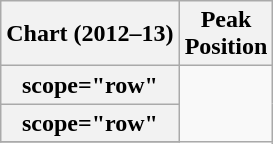<table class="wikitable sortable plainrowheaders">
<tr>
<th scope="col">Chart (2012–13)</th>
<th scope="col">Peak<br>Position</th>
</tr>
<tr>
<th>scope="row"</th>
</tr>
<tr>
<th>scope="row"</th>
</tr>
<tr>
</tr>
</table>
